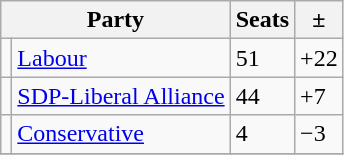<table class="wikitable">
<tr>
<th colspan="2">Party</th>
<th>Seats</th>
<th>  ±  </th>
</tr>
<tr>
<td></td>
<td><a href='#'>Labour</a></td>
<td>51</td>
<td>+22</td>
</tr>
<tr>
<td></td>
<td><a href='#'>SDP-Liberal Alliance</a></td>
<td>44</td>
<td>+7</td>
</tr>
<tr>
<td></td>
<td><a href='#'>Conservative</a></td>
<td>4</td>
<td>−3</td>
</tr>
<tr>
</tr>
</table>
